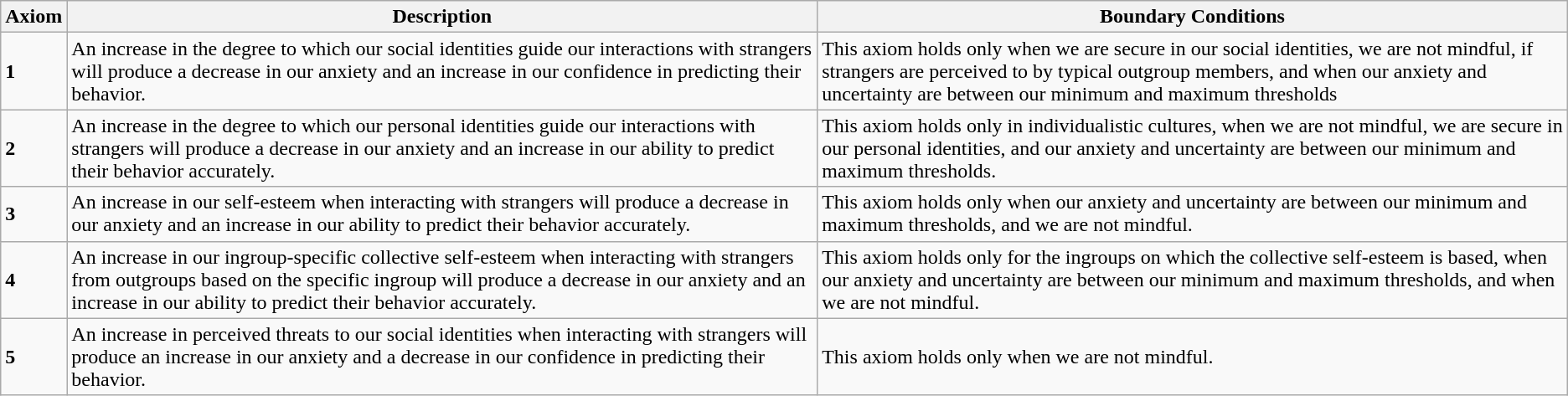<table class="wikitable">
<tr>
<th>Axiom</th>
<th>Description</th>
<th>Boundary Conditions</th>
</tr>
<tr>
<td><strong>1</strong></td>
<td>An increase in the degree to which our social identities guide our interactions with strangers will produce a decrease in our anxiety and an increase in our confidence in predicting their behavior.</td>
<td>This axiom holds only when we are secure in our social identities, we are not mindful, if strangers are perceived to by typical outgroup members, and when our anxiety and uncertainty are between our minimum and maximum thresholds</td>
</tr>
<tr>
<td><strong>2</strong></td>
<td>An increase in the degree to which our personal identities guide our interactions with strangers will produce a decrease in our anxiety and an increase in our ability to predict their behavior accurately.</td>
<td>This axiom holds only in individualistic cultures, when we are not mindful, we are secure in our personal identities, and our anxiety and uncertainty are between our minimum and maximum thresholds.</td>
</tr>
<tr>
<td><strong>3</strong></td>
<td>An increase in our self-esteem when interacting with strangers will produce a decrease in our anxiety and an increase in our ability to predict their behavior accurately.</td>
<td>This axiom holds only when our anxiety and uncertainty are between our minimum and maximum thresholds, and we are not mindful.</td>
</tr>
<tr>
<td><strong>4</strong></td>
<td>An increase in our ingroup-specific collective self-esteem when interacting with strangers from outgroups based on the specific ingroup will produce a decrease in our anxiety and an increase in our ability to predict their behavior accurately.</td>
<td>This axiom holds only for the ingroups on which the collective self-esteem is based, when our anxiety and uncertainty are between our minimum and maximum thresholds, and when we are not mindful.</td>
</tr>
<tr>
<td><strong>5</strong></td>
<td>An increase in perceived threats to our social identities when interacting with strangers will produce an increase in our anxiety and a decrease in our confidence in predicting their behavior.</td>
<td>This axiom holds only when we are not mindful.</td>
</tr>
</table>
